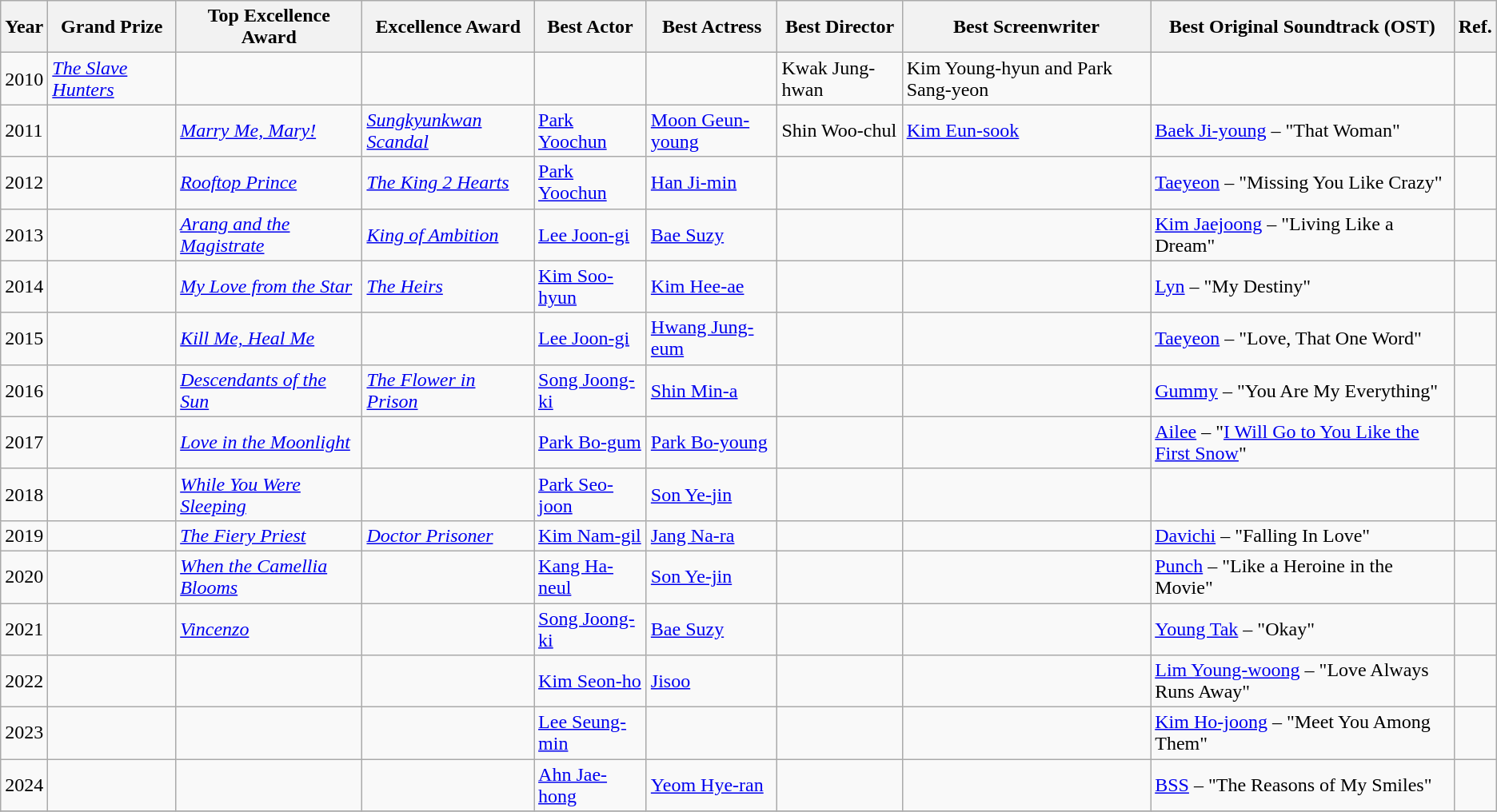<table class="wikitable">
<tr>
<th>Year</th>
<th>Grand Prize</th>
<th>Top Excellence Award</th>
<th>Excellence Award</th>
<th>Best Actor</th>
<th>Best Actress</th>
<th>Best Director</th>
<th>Best Screenwriter</th>
<th>Best Original Soundtrack (OST)</th>
<th>Ref.</th>
</tr>
<tr>
<td>2010</td>
<td><em><a href='#'>The Slave Hunters</a></em></td>
<td></td>
<td></td>
<td></td>
<td></td>
<td>Kwak Jung-hwan<br></td>
<td>Kim Young-hyun and Park Sang-yeon<br></td>
<td></td>
<td></td>
</tr>
<tr>
<td>2011</td>
<td></td>
<td><em><a href='#'>Marry Me, Mary!</a></em></td>
<td><em><a href='#'>Sungkyunkwan Scandal</a></em></td>
<td><a href='#'>Park Yoochun</a><br></td>
<td><a href='#'>Moon Geun-young</a><br></td>
<td>Shin Woo-chul<br></td>
<td><a href='#'>Kim Eun-sook</a><br></td>
<td><a href='#'>Baek Ji-young</a> – "That Woman"<br></td>
<td></td>
</tr>
<tr>
<td>2012</td>
<td></td>
<td><em><a href='#'>Rooftop Prince</a></em></td>
<td><em><a href='#'>The King 2 Hearts</a></em></td>
<td><a href='#'>Park Yoochun</a><br></td>
<td><a href='#'>Han Ji-min</a><br></td>
<td></td>
<td></td>
<td><a href='#'>Taeyeon</a> – "Missing You Like Crazy"<br></td>
<td></td>
</tr>
<tr>
<td>2013</td>
<td></td>
<td><em><a href='#'>Arang and the Magistrate</a></em></td>
<td><em><a href='#'>King of Ambition</a></em></td>
<td><a href='#'>Lee Joon-gi</a><br></td>
<td><a href='#'>Bae Suzy</a><br></td>
<td></td>
<td></td>
<td><a href='#'>Kim Jaejoong</a> – "Living Like a Dream"<br></td>
<td></td>
</tr>
<tr>
<td>2014</td>
<td></td>
<td><em><a href='#'>My Love from the Star</a></em></td>
<td><em><a href='#'>The Heirs</a></em></td>
<td><a href='#'>Kim Soo-hyun</a><br></td>
<td><a href='#'>Kim Hee-ae</a><br></td>
<td></td>
<td></td>
<td><a href='#'>Lyn</a> – "My Destiny" <br></td>
<td></td>
</tr>
<tr>
<td>2015</td>
<td></td>
<td><em><a href='#'>Kill Me, Heal Me</a></em></td>
<td></td>
<td><a href='#'>Lee Joon-gi</a><br></td>
<td><a href='#'>Hwang Jung-eum</a><br></td>
<td></td>
<td></td>
<td><a href='#'>Taeyeon</a> – "Love, That One Word"<br></td>
<td></td>
</tr>
<tr>
<td>2016</td>
<td></td>
<td><em><a href='#'>Descendants of the Sun</a></em></td>
<td><em><a href='#'>The Flower in Prison</a></em></td>
<td><a href='#'>Song Joong-ki</a><br></td>
<td><a href='#'>Shin Min-a</a><br></td>
<td></td>
<td></td>
<td><a href='#'>Gummy</a> – "You Are My Everything"<br></td>
<td></td>
</tr>
<tr>
<td>2017</td>
<td></td>
<td><em><a href='#'>Love in the Moonlight</a></em></td>
<td></td>
<td><a href='#'>Park Bo-gum</a><br></td>
<td><a href='#'>Park Bo-young</a><br></td>
<td></td>
<td></td>
<td><a href='#'>Ailee</a> – "<a href='#'>I Will Go to You Like the First Snow</a>"<br></td>
<td></td>
</tr>
<tr>
<td>2018</td>
<td></td>
<td><em><a href='#'>While You Were Sleeping</a></em></td>
<td></td>
<td><a href='#'>Park Seo-joon</a><br></td>
<td><a href='#'>Son Ye-jin</a><br></td>
<td></td>
<td></td>
<td></td>
<td></td>
</tr>
<tr>
<td>2019</td>
<td></td>
<td><em><a href='#'>The Fiery Priest</a></em></td>
<td><em><a href='#'>Doctor Prisoner</a></em></td>
<td><a href='#'>Kim Nam-gil</a><br></td>
<td><a href='#'>Jang Na-ra</a><br></td>
<td></td>
<td></td>
<td><a href='#'>Davichi</a> – "Falling In Love"<br></td>
<td></td>
</tr>
<tr>
<td>2020</td>
<td></td>
<td><em><a href='#'>When the Camellia Blooms</a></em></td>
<td></td>
<td><a href='#'>Kang Ha-neul</a><br></td>
<td><a href='#'>Son Ye-jin</a><br></td>
<td></td>
<td></td>
<td><a href='#'>Punch</a> – "Like a Heroine in the Movie"<br></td>
<td></td>
</tr>
<tr>
<td>2021</td>
<td></td>
<td><em><a href='#'>Vincenzo</a></em></td>
<td></td>
<td><a href='#'>Song Joong-ki</a><br></td>
<td><a href='#'>Bae Suzy</a><br></td>
<td></td>
<td></td>
<td><a href='#'>Young Tak</a> – "Okay"<br></td>
<td></td>
</tr>
<tr>
<td>2022</td>
<td></td>
<td></td>
<td></td>
<td><a href='#'>Kim Seon-ho</a><br></td>
<td><a href='#'>Jisoo</a><br></td>
<td></td>
<td></td>
<td><a href='#'>Lim Young-woong</a> – "Love Always Runs Away"<br></td>
<td></td>
</tr>
<tr>
<td>2023</td>
<td></td>
<td></td>
<td></td>
<td><a href='#'>Lee Seung-min</a><br></td>
<td></td>
<td></td>
<td></td>
<td><a href='#'>Kim Ho-joong</a> – "Meet You Among Them"<br></td>
<td></td>
</tr>
<tr>
<td>2024</td>
<td></td>
<td></td>
<td></td>
<td><a href='#'>Ahn Jae-hong</a><br></td>
<td><a href='#'>Yeom Hye-ran</a><br></td>
<td></td>
<td></td>
<td><a href='#'>BSS</a> – "The Reasons of My Smiles"<br></td>
<td></td>
</tr>
<tr>
</tr>
</table>
